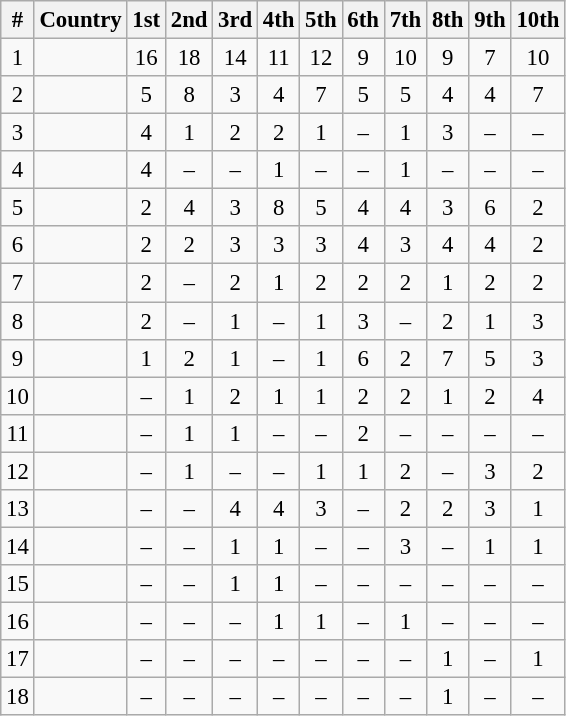<table class="wikitable sortable" style="font-size: 95%; text-align: center;">
<tr>
<th>#</th>
<th>Country</th>
<th>1st</th>
<th>2nd</th>
<th>3rd</th>
<th>4th</th>
<th>5th</th>
<th>6th</th>
<th>7th</th>
<th>8th</th>
<th>9th</th>
<th>10th</th>
</tr>
<tr>
<td>1</td>
<td align="left"></td>
<td>16</td>
<td>18</td>
<td>14</td>
<td>11</td>
<td>12</td>
<td>9</td>
<td>10</td>
<td>9</td>
<td>7</td>
<td>10</td>
</tr>
<tr>
<td>2</td>
<td align="left"></td>
<td>5</td>
<td>8</td>
<td>3</td>
<td>4</td>
<td>7</td>
<td>5</td>
<td>5</td>
<td>4</td>
<td>4</td>
<td>7</td>
</tr>
<tr>
<td>3</td>
<td align="left"></td>
<td>4</td>
<td>1</td>
<td>2</td>
<td>2</td>
<td>1</td>
<td>–</td>
<td>1</td>
<td>3</td>
<td>–</td>
<td>–</td>
</tr>
<tr>
<td>4</td>
<td align="left"></td>
<td>4</td>
<td>–</td>
<td>–</td>
<td>1</td>
<td>–</td>
<td>–</td>
<td>1</td>
<td>–</td>
<td>–</td>
<td>–</td>
</tr>
<tr>
<td>5</td>
<td align="left"></td>
<td>2</td>
<td>4</td>
<td>3</td>
<td>8</td>
<td>5</td>
<td>4</td>
<td>4</td>
<td>3</td>
<td>6</td>
<td>2</td>
</tr>
<tr>
<td>6</td>
<td align="left"></td>
<td>2</td>
<td>2</td>
<td>3</td>
<td>3</td>
<td>3</td>
<td>4</td>
<td>3</td>
<td>4</td>
<td>4</td>
<td>2</td>
</tr>
<tr>
<td>7</td>
<td align="left"></td>
<td>2</td>
<td>–</td>
<td>2</td>
<td>1</td>
<td>2</td>
<td>2</td>
<td>2</td>
<td>1</td>
<td>2</td>
<td>2</td>
</tr>
<tr>
<td>8</td>
<td align="left"></td>
<td>2</td>
<td>–</td>
<td>1</td>
<td>–</td>
<td>1</td>
<td>3</td>
<td>–</td>
<td>2</td>
<td>1</td>
<td>3</td>
</tr>
<tr>
<td>9</td>
<td align="left"></td>
<td>1</td>
<td>2</td>
<td>1</td>
<td>–</td>
<td>1</td>
<td>6</td>
<td>2</td>
<td>7</td>
<td>5</td>
<td>3</td>
</tr>
<tr>
<td>10</td>
<td align="left"></td>
<td>–</td>
<td>1</td>
<td>2</td>
<td>1</td>
<td>1</td>
<td>2</td>
<td>2</td>
<td>1</td>
<td>2</td>
<td>4</td>
</tr>
<tr>
<td>11</td>
<td align="left"></td>
<td>–</td>
<td>1</td>
<td>1</td>
<td>–</td>
<td>–</td>
<td>2</td>
<td>–</td>
<td>–</td>
<td>–</td>
<td>–</td>
</tr>
<tr>
<td>12</td>
<td align="left"></td>
<td>–</td>
<td>1</td>
<td>–</td>
<td>–</td>
<td>1</td>
<td>1</td>
<td>2</td>
<td>–</td>
<td>3</td>
<td>2</td>
</tr>
<tr>
<td>13</td>
<td align="left"></td>
<td>–</td>
<td>–</td>
<td>4</td>
<td>4</td>
<td>3</td>
<td>–</td>
<td>2</td>
<td>2</td>
<td>3</td>
<td>1</td>
</tr>
<tr>
<td>14</td>
<td align="left"></td>
<td>–</td>
<td>–</td>
<td>1</td>
<td>1</td>
<td>–</td>
<td>–</td>
<td>3</td>
<td>–</td>
<td>1</td>
<td>1</td>
</tr>
<tr>
<td>15</td>
<td align="left"></td>
<td>–</td>
<td>–</td>
<td>1</td>
<td>1</td>
<td>–</td>
<td>–</td>
<td>–</td>
<td>–</td>
<td>–</td>
<td>–</td>
</tr>
<tr>
<td>16</td>
<td align="left"></td>
<td>–</td>
<td>–</td>
<td>–</td>
<td>1</td>
<td>1</td>
<td>–</td>
<td>1</td>
<td>–</td>
<td>–</td>
<td>–</td>
</tr>
<tr>
<td>17</td>
<td align="left"></td>
<td>–</td>
<td>–</td>
<td>–</td>
<td>–</td>
<td>–</td>
<td>–</td>
<td>–</td>
<td>1</td>
<td>–</td>
<td>1</td>
</tr>
<tr>
<td>18</td>
<td align="left"></td>
<td>–</td>
<td>–</td>
<td>–</td>
<td>–</td>
<td>–</td>
<td>–</td>
<td>–</td>
<td>1</td>
<td>–</td>
<td>–</td>
</tr>
</table>
